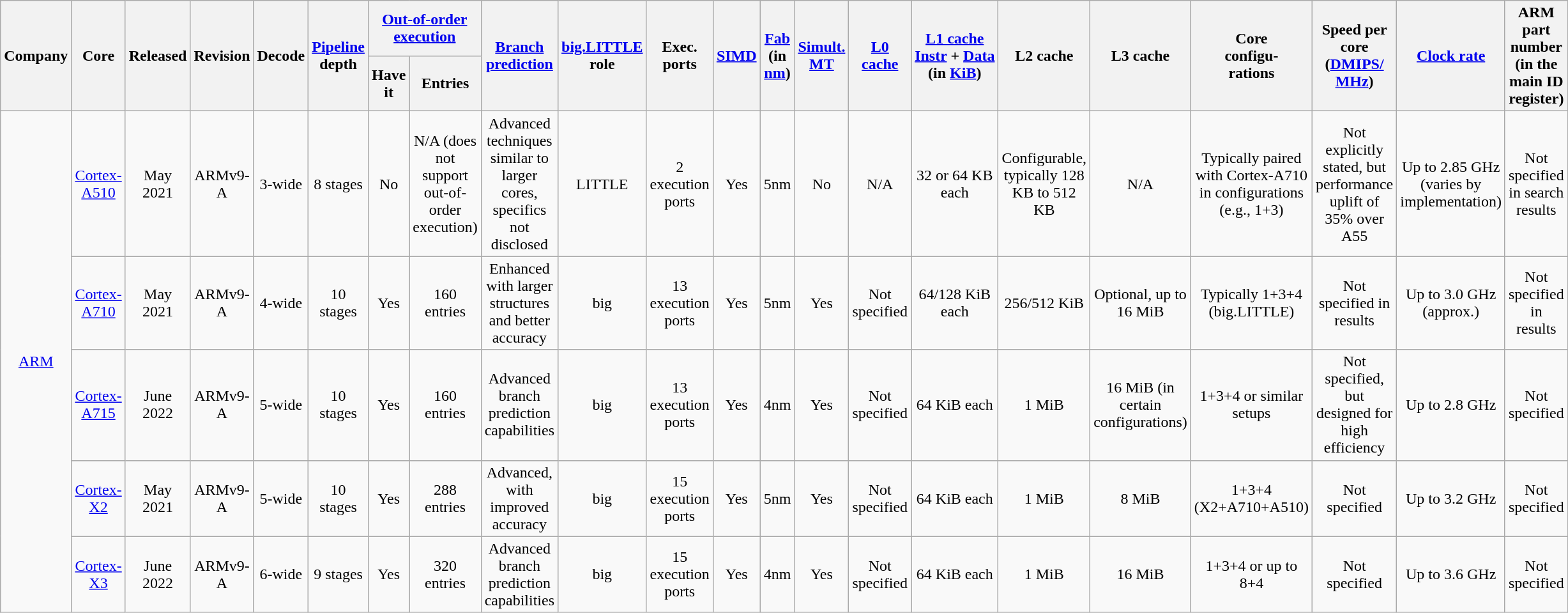<table class="wikitable sortable" style="text-align:center">
<tr>
<th rowspan="2">Company</th>
<th rowspan="2">Core</th>
<th rowspan="2">Released</th>
<th rowspan="2">Revision</th>
<th rowspan="2">Decode</th>
<th rowspan="2"><a href='#'>Pipeline</a> depth</th>
<th colspan="2"><a href='#'>Out-of-order execution</a></th>
<th rowspan="2"><a href='#'>Branch<br>prediction</a></th>
<th rowspan="2"><a href='#'>big.LITTLE</a> role</th>
<th rowspan="2">Exec. ports</th>
<th rowspan="2"><a href='#'>SIMD</a></th>
<th rowspan="2"><a href='#'>Fab</a><br>(in <a href='#'>nm</a>)</th>
<th rowspan="2"><a href='#'>Simult. MT</a></th>
<th rowspan="2"><a href='#'>L0 cache</a></th>
<th rowspan="2"><a href='#'>L1 cache</a><br><a href='#'>Instr</a> + <a href='#'>Data</a><br>(in <a href='#'>KiB</a>)</th>
<th rowspan="2">L2 cache</th>
<th rowspan="2">L3 cache</th>
<th rowspan="2">Core<br>configu-<br>rations</th>
<th rowspan="2">Speed per core (<a href='#'>DMIPS/<br>MHz</a>)</th>
<th rowspan="2"><a href='#'>Clock rate</a></th>
<th rowspan="2">ARM part number (in the main ID register)</th>
</tr>
<tr>
<th>Have it</th>
<th>Entries</th>
</tr>
<tr>
<td rowspan="5"><a href='#'>ARM</a></td>
<td><a href='#'>Cortex-A510</a></td>
<td>May 2021</td>
<td>ARMv9-A</td>
<td>3-wide</td>
<td>8 stages</td>
<td>No</td>
<td>N/A (does not support out-of-order execution)</td>
<td>Advanced techniques similar to larger cores, specifics not disclosed</td>
<td>LITTLE</td>
<td>2 execution ports</td>
<td>Yes</td>
<td>5nm</td>
<td>No</td>
<td>N/A</td>
<td>32 or 64 KB each</td>
<td>Configurable, typically 128 KB to 512 KB</td>
<td>N/A</td>
<td>Typically paired with Cortex-A710 in configurations (e.g., 1+3)</td>
<td>Not explicitly stated, but performance uplift of 35% over A55</td>
<td>Up to 2.85 GHz (varies by implementation)</td>
<td>Not specified in search results</td>
</tr>
<tr>
<td><a href='#'>Cortex-A710</a></td>
<td>May 2021</td>
<td>ARMv9-A</td>
<td>4-wide</td>
<td>10 stages</td>
<td>Yes</td>
<td>160 entries</td>
<td>Enhanced with larger structures and better accuracy</td>
<td>big</td>
<td>13 execution ports</td>
<td>Yes</td>
<td>5nm</td>
<td>Yes</td>
<td>Not specified</td>
<td>64/128 KiB each</td>
<td>256/512 KiB</td>
<td>Optional, up to 16 MiB</td>
<td>Typically 1+3+4 (big.LITTLE)</td>
<td>Not specified in results</td>
<td>Up to 3.0 GHz (approx.)</td>
<td>Not specified in results</td>
</tr>
<tr>
<td><a href='#'>Cortex-A715</a></td>
<td>June 2022</td>
<td>ARMv9-A</td>
<td>5-wide</td>
<td>10 stages</td>
<td>Yes</td>
<td>160 entries</td>
<td>Advanced branch prediction capabilities</td>
<td>big</td>
<td>13 execution ports</td>
<td>Yes</td>
<td>4nm</td>
<td>Yes</td>
<td>Not specified</td>
<td>64 KiB each</td>
<td>1 MiB</td>
<td>16 MiB (in certain configurations)</td>
<td>1+3+4 or similar setups</td>
<td>Not specified, but designed for high efficiency</td>
<td>Up to 2.8 GHz</td>
<td>Not specified</td>
</tr>
<tr>
<td><a href='#'>Cortex-X2</a></td>
<td>May 2021</td>
<td>ARMv9-A</td>
<td>5-wide</td>
<td>10 stages</td>
<td>Yes</td>
<td>288 entries</td>
<td>Advanced, with improved accuracy</td>
<td>big</td>
<td>15 execution ports</td>
<td>Yes</td>
<td>5nm</td>
<td>Yes</td>
<td>Not specified</td>
<td>64 KiB each</td>
<td>1 MiB</td>
<td>8 MiB</td>
<td>1+3+4 (X2+A710+A510)</td>
<td>Not specified</td>
<td>Up to 3.2 GHz</td>
<td>Not specified</td>
</tr>
<tr>
<td><a href='#'>Cortex-X3</a></td>
<td>June 2022</td>
<td>ARMv9-A</td>
<td>6-wide</td>
<td>9 stages</td>
<td>Yes</td>
<td>320 entries</td>
<td>Advanced branch prediction capabilities</td>
<td>big</td>
<td>15 execution ports</td>
<td>Yes</td>
<td>4nm</td>
<td>Yes</td>
<td>Not specified</td>
<td>64 KiB each</td>
<td>1 MiB</td>
<td>16 MiB</td>
<td>1+3+4 or up to 8+4</td>
<td>Not specified</td>
<td>Up to 3.6 GHz</td>
<td>Not specified</td>
</tr>
</table>
